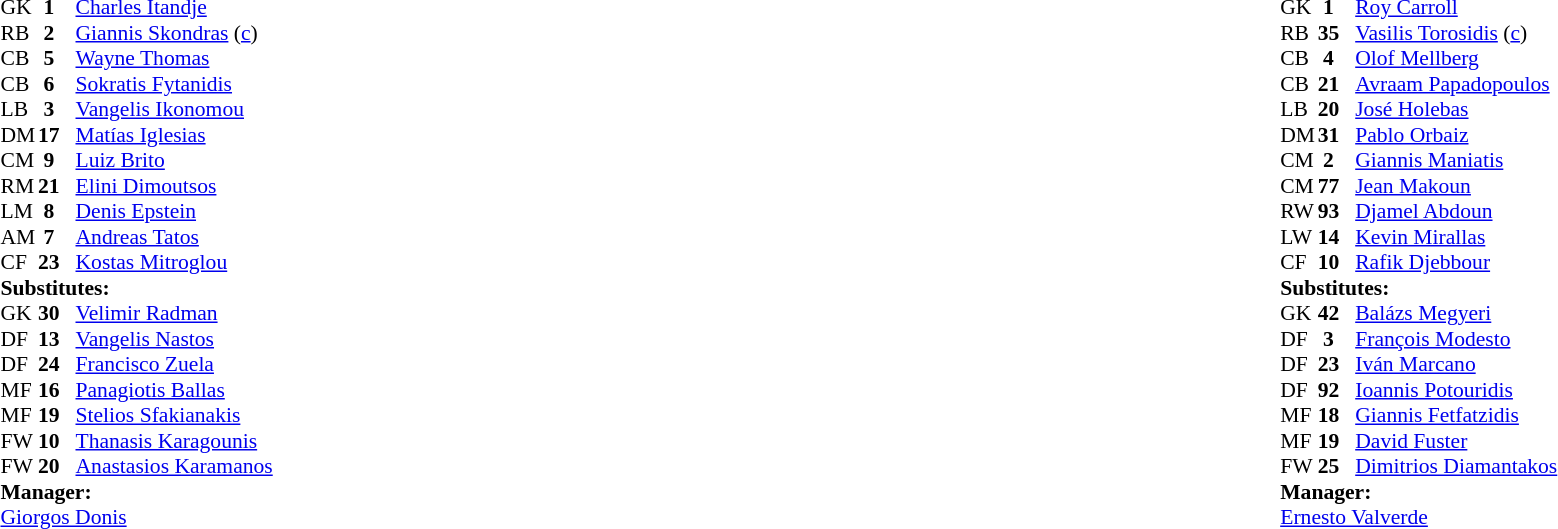<table width="100%">
<tr>
<td valign="top" width="50%"><br><table style="font-size: 90%" cellspacing="0" cellpadding="0">
<tr>
<th width="25"></th>
<th width="25"></th>
</tr>
<tr>
<td>GK</td>
<td><strong> 1</strong></td>
<td> <a href='#'>Charles Itandje</a></td>
</tr>
<tr>
<td>RB</td>
<td><strong> 2</strong></td>
<td> <a href='#'>Giannis Skondras</a> (<a href='#'>c</a>)</td>
<td> </td>
</tr>
<tr>
<td>CB</td>
<td><strong> 5</strong></td>
<td> <a href='#'>Wayne Thomas</a></td>
<td> </td>
</tr>
<tr>
<td>CB</td>
<td><strong> 6</strong></td>
<td> <a href='#'>Sokratis Fytanidis</a></td>
<td> </td>
</tr>
<tr>
<td>LB</td>
<td><strong> 3</strong></td>
<td> <a href='#'>Vangelis Ikonomou</a></td>
<td> </td>
</tr>
<tr>
<td>DM</td>
<td><strong>17</strong></td>
<td> <a href='#'>Matías Iglesias</a></td>
<td> </td>
<td></td>
</tr>
<tr>
<td>CM</td>
<td><strong> 9</strong></td>
<td> <a href='#'>Luiz Brito</a></td>
<td></td>
<td></td>
</tr>
<tr>
<td>RM</td>
<td><strong>21</strong></td>
<td> <a href='#'>Elini Dimoutsos</a></td>
</tr>
<tr>
<td>LM</td>
<td><strong> 8</strong></td>
<td> <a href='#'>Denis Epstein</a></td>
</tr>
<tr>
<td>AM</td>
<td><strong> 7</strong></td>
<td> <a href='#'>Andreas Tatos</a></td>
<td></td>
<td></td>
</tr>
<tr>
<td>CF</td>
<td><strong>23</strong></td>
<td> <a href='#'>Kostas Mitroglou</a></td>
</tr>
<tr>
<td colspan=4><strong>Substitutes:</strong></td>
</tr>
<tr>
<td>GK</td>
<td><strong>30</strong></td>
<td> <a href='#'>Velimir Radman</a></td>
</tr>
<tr>
<td>DF</td>
<td><strong>13</strong></td>
<td> <a href='#'>Vangelis Nastos</a></td>
</tr>
<tr>
<td>DF</td>
<td><strong>24</strong></td>
<td> <a href='#'>Francisco Zuela</a></td>
<td></td>
<td></td>
</tr>
<tr>
<td>MF</td>
<td><strong>16</strong></td>
<td> <a href='#'>Panagiotis Ballas</a></td>
</tr>
<tr>
<td>MF</td>
<td><strong>19</strong></td>
<td> <a href='#'>Stelios Sfakianakis</a></td>
<td></td>
<td></td>
</tr>
<tr>
<td>FW</td>
<td><strong>10</strong></td>
<td> <a href='#'>Thanasis Karagounis</a></td>
</tr>
<tr>
<td>FW</td>
<td><strong>20</strong></td>
<td> <a href='#'>Anastasios Karamanos</a></td>
<td></td>
<td></td>
</tr>
<tr>
<td colspan=4><strong>Manager:</strong></td>
</tr>
<tr>
<td colspan="4"> <a href='#'>Giorgos Donis</a></td>
</tr>
</table>
</td>
<td valign="top"></td>
<td valign="top" width="50%"><br><table style="font-size: 90%" cellspacing="0" cellpadding="0" align=center>
<tr>
<th width="25"></th>
<th width="25"></th>
</tr>
<tr>
<td>GK</td>
<td><strong> 1</strong></td>
<td> <a href='#'>Roy Carroll</a></td>
</tr>
<tr>
<td>RB</td>
<td><strong>35</strong></td>
<td> <a href='#'>Vasilis Torosidis</a> (<a href='#'>c</a>)</td>
</tr>
<tr>
<td>CB</td>
<td><strong> 4</strong></td>
<td> <a href='#'>Olof Mellberg</a></td>
</tr>
<tr>
<td>CB</td>
<td><strong>21</strong></td>
<td> <a href='#'>Avraam Papadopoulos</a></td>
</tr>
<tr>
<td>LB</td>
<td><strong>20</strong></td>
<td> <a href='#'>José Holebas</a></td>
<td></td>
</tr>
<tr>
<td>DM</td>
<td><strong>31</strong></td>
<td> <a href='#'>Pablo Orbaiz</a></td>
<td></td>
</tr>
<tr>
<td>CM</td>
<td><strong> 2</strong></td>
<td> <a href='#'>Giannis Maniatis</a></td>
<td></td>
<td></td>
</tr>
<tr>
<td>CM</td>
<td><strong>77</strong></td>
<td> <a href='#'>Jean Makoun</a></td>
<td></td>
<td></td>
</tr>
<tr>
<td>RW</td>
<td><strong>93</strong></td>
<td> <a href='#'>Djamel Abdoun</a></td>
<td></td>
<td></td>
</tr>
<tr>
<td>LW</td>
<td><strong>14</strong></td>
<td> <a href='#'>Kevin Mirallas</a></td>
</tr>
<tr>
<td>CF</td>
<td><strong>10</strong></td>
<td> <a href='#'>Rafik Djebbour</a></td>
</tr>
<tr>
<td colspan=4><strong>Substitutes:</strong></td>
</tr>
<tr>
<td>GK</td>
<td><strong>42</strong></td>
<td> <a href='#'>Balázs Megyeri</a></td>
</tr>
<tr>
<td>DF</td>
<td><strong> 3</strong></td>
<td> <a href='#'>François Modesto</a></td>
<td></td>
<td></td>
</tr>
<tr>
<td>DF</td>
<td><strong>23</strong></td>
<td> <a href='#'>Iván Marcano</a></td>
</tr>
<tr>
<td>DF</td>
<td><strong>92</strong></td>
<td> <a href='#'>Ioannis Potouridis</a></td>
</tr>
<tr>
<td>MF</td>
<td><strong>18</strong></td>
<td> <a href='#'>Giannis Fetfatzidis</a></td>
<td></td>
<td></td>
</tr>
<tr>
<td>MF</td>
<td><strong>19</strong></td>
<td> <a href='#'>David Fuster</a></td>
<td></td>
<td></td>
</tr>
<tr>
<td>FW</td>
<td><strong>25</strong></td>
<td> <a href='#'>Dimitrios Diamantakos</a></td>
</tr>
<tr>
<td colspan=4><strong>Manager:</strong></td>
</tr>
<tr>
<td colspan="4"> <a href='#'>Ernesto Valverde</a></td>
</tr>
</table>
</td>
</tr>
</table>
